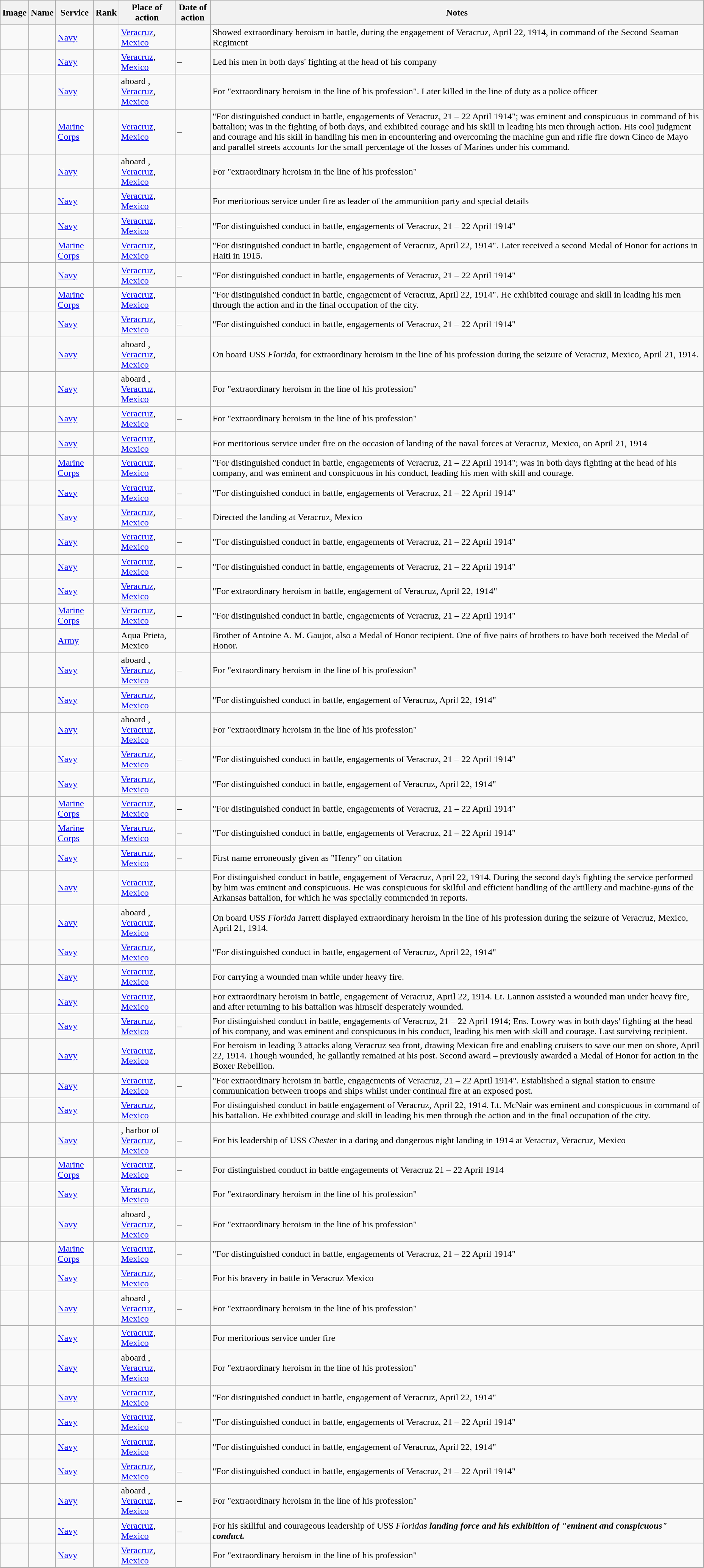<table class="wikitable sortable" width="98%">
<tr>
<th class="unsortable">Image</th>
<th>Name</th>
<th>Service</th>
<th>Rank</th>
<th>Place of action</th>
<th>Date of action</th>
<th class="unsortable">Notes</th>
</tr>
<tr>
<td></td>
<td></td>
<td><a href='#'>Navy</a></td>
<td></td>
<td><a href='#'>Veracruz</a>, <a href='#'>Mexico</a></td>
<td></td>
<td>Showed extraordinary heroism in battle, during the engagement of Veracruz, April 22, 1914, in command of the Second Seaman Regiment</td>
</tr>
<tr>
<td></td>
<td></td>
<td><a href='#'>Navy</a></td>
<td></td>
<td><a href='#'>Veracruz</a>, <a href='#'>Mexico</a></td>
<td> – </td>
<td>Led his men in both days' fighting at the head of his company</td>
</tr>
<tr>
<td></td>
<td></td>
<td><a href='#'>Navy</a></td>
<td></td>
<td>aboard , <a href='#'>Veracruz</a>, <a href='#'>Mexico</a></td>
<td></td>
<td>For "extraordinary heroism in the line of his profession". Later killed in the line of duty as a police officer</td>
</tr>
<tr>
<td></td>
<td></td>
<td><a href='#'>Marine Corps</a></td>
<td></td>
<td><a href='#'>Veracruz</a>, <a href='#'>Mexico</a></td>
<td> – </td>
<td>"For distinguished conduct in battle, engagements of Veracruz, 21 – 22 April 1914"; was eminent and conspicuous in command of his battalion; was in the fighting of both days, and exhibited courage and his skill in leading his men through action. His cool judgment and courage and his skill in handling his men in encountering and overcoming the machine gun and rifle fire down Cinco de Mayo and parallel streets accounts for the small percentage of the losses of Marines under his command.</td>
</tr>
<tr>
<td></td>
<td></td>
<td><a href='#'>Navy</a></td>
<td></td>
<td>aboard , <a href='#'>Veracruz</a>, <a href='#'>Mexico</a></td>
<td></td>
<td>For "extraordinary heroism in the line of his profession"</td>
</tr>
<tr>
<td></td>
<td></td>
<td><a href='#'>Navy</a></td>
<td></td>
<td><a href='#'>Veracruz</a>, <a href='#'>Mexico</a></td>
<td></td>
<td>For meritorious service under fire as leader of the ammunition party and special details</td>
</tr>
<tr>
<td></td>
<td></td>
<td><a href='#'>Navy</a></td>
<td></td>
<td><a href='#'>Veracruz</a>, <a href='#'>Mexico</a></td>
<td> – </td>
<td>"For distinguished conduct in battle, engagements of Veracruz, 21 – 22 April 1914"</td>
</tr>
<tr>
<td></td>
<td></td>
<td><a href='#'>Marine Corps</a></td>
<td></td>
<td><a href='#'>Veracruz</a>, <a href='#'>Mexico</a></td>
<td></td>
<td>"For distinguished conduct in battle, engagement of Veracruz, April 22, 1914". Later received a second Medal of Honor for actions in Haiti in 1915.</td>
</tr>
<tr>
<td></td>
<td></td>
<td><a href='#'>Navy</a></td>
<td></td>
<td><a href='#'>Veracruz</a>, <a href='#'>Mexico</a></td>
<td> – </td>
<td>"For distinguished conduct in battle, engagements of Veracruz, 21 – 22 April 1914"</td>
</tr>
<tr>
<td></td>
<td></td>
<td><a href='#'>Marine Corps</a></td>
<td></td>
<td><a href='#'>Veracruz</a>, <a href='#'>Mexico</a></td>
<td></td>
<td>"For distinguished conduct in battle, engagement of Veracruz, April 22, 1914". He exhibited courage and skill in leading his men through the action and in the final occupation of the city.</td>
</tr>
<tr>
<td></td>
<td></td>
<td><a href='#'>Navy</a></td>
<td></td>
<td><a href='#'>Veracruz</a>, <a href='#'>Mexico</a></td>
<td> – </td>
<td>"For distinguished conduct in battle, engagements of Veracruz, 21 – 22 April 1914"</td>
</tr>
<tr>
<td></td>
<td></td>
<td><a href='#'>Navy</a></td>
<td></td>
<td>aboard , <a href='#'>Veracruz</a>, <a href='#'>Mexico</a></td>
<td></td>
<td>On board USS <em>Florida</em>, for extraordinary heroism in the line of his profession during the seizure of Veracruz, Mexico, April 21, 1914.</td>
</tr>
<tr>
<td></td>
<td></td>
<td><a href='#'>Navy</a></td>
<td></td>
<td>aboard , <a href='#'>Veracruz</a>, <a href='#'>Mexico</a></td>
<td></td>
<td>For "extraordinary heroism in the line of his profession"</td>
</tr>
<tr>
<td></td>
<td></td>
<td><a href='#'>Navy</a></td>
<td></td>
<td><a href='#'>Veracruz</a>, <a href='#'>Mexico</a></td>
<td> – </td>
<td>For "extraordinary heroism in the line of his profession"</td>
</tr>
<tr>
<td></td>
<td></td>
<td><a href='#'>Navy</a></td>
<td></td>
<td><a href='#'>Veracruz</a>, <a href='#'>Mexico</a></td>
<td></td>
<td>For meritorious service under fire on the occasion of landing of the naval forces at Veracruz, Mexico, on April 21, 1914</td>
</tr>
<tr>
<td></td>
<td></td>
<td><a href='#'>Marine Corps</a></td>
<td></td>
<td><a href='#'>Veracruz</a>, <a href='#'>Mexico</a></td>
<td> – </td>
<td>"For distinguished conduct in battle, engagements of Veracruz, 21 – 22 April 1914"; was in both days fighting at the head of his company, and was eminent and conspicuous in his conduct, leading his men with skill and courage.</td>
</tr>
<tr>
<td></td>
<td></td>
<td><a href='#'>Navy</a></td>
<td></td>
<td><a href='#'>Veracruz</a>, <a href='#'>Mexico</a></td>
<td> – </td>
<td>"For distinguished conduct in battle, engagements of Veracruz, 21 – 22 April 1914"</td>
</tr>
<tr>
<td></td>
<td></td>
<td><a href='#'>Navy</a></td>
<td></td>
<td><a href='#'>Veracruz</a>, <a href='#'>Mexico</a></td>
<td> – </td>
<td>Directed the landing at Veracruz, Mexico</td>
</tr>
<tr>
<td></td>
<td></td>
<td><a href='#'>Navy</a></td>
<td></td>
<td><a href='#'>Veracruz</a>, <a href='#'>Mexico</a></td>
<td> – </td>
<td>"For distinguished conduct in battle, engagements of Veracruz, 21 – 22 April 1914"</td>
</tr>
<tr>
<td></td>
<td></td>
<td><a href='#'>Navy</a></td>
<td></td>
<td><a href='#'>Veracruz</a>, <a href='#'>Mexico</a></td>
<td> – </td>
<td>"For distinguished conduct in battle, engagements of Veracruz, 21 – 22 April 1914"</td>
</tr>
<tr>
<td></td>
<td></td>
<td><a href='#'>Navy</a></td>
<td></td>
<td><a href='#'>Veracruz</a>, <a href='#'>Mexico</a></td>
<td></td>
<td>"For extraordinary heroism in battle, engagement of Veracruz, April 22, 1914"</td>
</tr>
<tr>
<td></td>
<td></td>
<td><a href='#'>Marine Corps</a></td>
<td></td>
<td><a href='#'>Veracruz</a>, <a href='#'>Mexico</a></td>
<td> – </td>
<td>"For distinguished conduct in battle, engagements of Veracruz, 21 – 22 April 1914"</td>
</tr>
<tr>
<td></td>
<td></td>
<td><a href='#'>Army</a></td>
<td></td>
<td>Aqua Prieta, Mexico</td>
<td></td>
<td>Brother of Antoine A. M. Gaujot, also a Medal of Honor recipient.  One of five pairs of brothers to have both received the Medal of Honor.</td>
</tr>
<tr>
<td></td>
<td></td>
<td><a href='#'>Navy</a></td>
<td></td>
<td>aboard , <a href='#'>Veracruz</a>, <a href='#'>Mexico</a></td>
<td> – </td>
<td>For "extraordinary heroism in the line of his profession"</td>
</tr>
<tr>
<td></td>
<td></td>
<td><a href='#'>Navy</a></td>
<td></td>
<td><a href='#'>Veracruz</a>, <a href='#'>Mexico</a></td>
<td></td>
<td>"For distinguished conduct in battle, engagement of Veracruz, April 22, 1914"</td>
</tr>
<tr>
<td></td>
<td></td>
<td><a href='#'>Navy</a></td>
<td></td>
<td>aboard , <a href='#'>Veracruz</a>, <a href='#'>Mexico</a></td>
<td></td>
<td>For "extraordinary heroism in the line of his profession"</td>
</tr>
<tr>
<td></td>
<td></td>
<td><a href='#'>Navy</a></td>
<td></td>
<td><a href='#'>Veracruz</a>, <a href='#'>Mexico</a></td>
<td> – </td>
<td>"For distinguished conduct in battle, engagements of Veracruz, 21 – 22 April 1914"</td>
</tr>
<tr>
<td></td>
<td></td>
<td><a href='#'>Navy</a></td>
<td></td>
<td><a href='#'>Veracruz</a>, <a href='#'>Mexico</a></td>
<td></td>
<td>"For distinguished conduct in battle, engagement of Veracruz, April 22, 1914"</td>
</tr>
<tr>
<td></td>
<td></td>
<td><a href='#'>Marine Corps</a></td>
<td></td>
<td><a href='#'>Veracruz</a>, <a href='#'>Mexico</a></td>
<td> – </td>
<td>"For distinguished conduct in battle, engagements of Veracruz, 21 – 22 April 1914"</td>
</tr>
<tr>
<td></td>
<td></td>
<td><a href='#'>Marine Corps</a></td>
<td></td>
<td><a href='#'>Veracruz</a>, <a href='#'>Mexico</a></td>
<td> – </td>
<td>"For distinguished conduct in battle, engagements of Veracruz, 21 – 22 April 1914"</td>
</tr>
<tr>
<td></td>
<td></td>
<td><a href='#'>Navy</a></td>
<td></td>
<td><a href='#'>Veracruz</a>, <a href='#'>Mexico</a></td>
<td> – </td>
<td>First name erroneously given as "Henry" on citation</td>
</tr>
<tr>
<td></td>
<td></td>
<td><a href='#'>Navy</a></td>
<td></td>
<td><a href='#'>Veracruz</a>, <a href='#'>Mexico</a></td>
<td></td>
<td>For distinguished conduct in battle, engagement of Veracruz, April 22, 1914. During the second day's fighting the service performed by him was eminent and conspicuous. He was conspicuous for skilful and efficient handling of the artillery and machine-guns of the Arkansas battalion, for which he was specially commended in reports.</td>
</tr>
<tr>
<td></td>
<td></td>
<td><a href='#'>Navy</a></td>
<td></td>
<td>aboard , <a href='#'>Veracruz</a>, <a href='#'>Mexico</a></td>
<td></td>
<td>On board USS <em>Florida</em> Jarrett displayed extraordinary heroism in the line of his profession during the seizure of Veracruz, Mexico, April 21, 1914.</td>
</tr>
<tr>
<td></td>
<td></td>
<td><a href='#'>Navy</a></td>
<td></td>
<td><a href='#'>Veracruz</a>, <a href='#'>Mexico</a></td>
<td></td>
<td>"For distinguished conduct in battle, engagement of Veracruz, April 22, 1914"</td>
</tr>
<tr>
<td></td>
<td></td>
<td><a href='#'>Navy</a></td>
<td></td>
<td><a href='#'>Veracruz</a>, <a href='#'>Mexico</a></td>
<td></td>
<td>For carrying a wounded man while under heavy fire.</td>
</tr>
<tr>
<td></td>
<td></td>
<td><a href='#'>Navy</a></td>
<td></td>
<td><a href='#'>Veracruz</a>, <a href='#'>Mexico</a></td>
<td></td>
<td>For extraordinary heroism in battle, engagement of Veracruz, April 22, 1914. Lt. Lannon assisted a wounded man under heavy fire, and after returning to his battalion was himself desperately wounded.</td>
</tr>
<tr>
<td></td>
<td></td>
<td><a href='#'>Navy</a></td>
<td></td>
<td><a href='#'>Veracruz</a>, <a href='#'>Mexico</a></td>
<td> – </td>
<td>For distinguished conduct in battle, engagements of Veracruz, 21 – 22 April 1914; Ens. Lowry was in both days' fighting at the head of his company, and was eminent and conspicuous in his conduct, leading his men with skill and courage. Last surviving recipient.</td>
</tr>
<tr>
<td></td>
<td></td>
<td><a href='#'>Navy</a></td>
<td></td>
<td><a href='#'>Veracruz</a>, <a href='#'>Mexico</a></td>
<td></td>
<td>For heroism in leading 3 attacks along Veracruz sea front, drawing Mexican fire and enabling cruisers to save our men on shore, April 22, 1914. Though wounded, he gallantly remained at his post. Second award – previously awarded a Medal of Honor for action in the Boxer Rebellion.</td>
</tr>
<tr>
<td></td>
<td></td>
<td><a href='#'>Navy</a></td>
<td></td>
<td><a href='#'>Veracruz</a>, <a href='#'>Mexico</a></td>
<td> – </td>
<td>"For extraordinary heroism in battle, engagements of Veracruz, 21 – 22 April 1914". Established a signal station to ensure communication between troops and ships whilst under continual fire at an exposed post.</td>
</tr>
<tr>
<td></td>
<td></td>
<td><a href='#'>Navy</a></td>
<td></td>
<td><a href='#'>Veracruz</a>, <a href='#'>Mexico</a></td>
<td></td>
<td>For distinguished conduct in battle engagement of Veracruz, April 22, 1914. Lt. McNair was eminent and conspicuous in command of his battalion. He exhibited courage and skill in leading his men through the action and in the final occupation of the city.</td>
</tr>
<tr>
<td></td>
<td></td>
<td><a href='#'>Navy</a></td>
<td></td>
<td>, harbor of <a href='#'>Veracruz</a>, <a href='#'>Mexico</a></td>
<td> – </td>
<td>For his leadership of USS <em>Chester</em> in a daring and dangerous night landing in 1914 at Veracruz, Veracruz, Mexico</td>
</tr>
<tr>
<td></td>
<td></td>
<td><a href='#'>Marine Corps</a></td>
<td></td>
<td><a href='#'>Veracruz</a>, <a href='#'>Mexico</a></td>
<td> – </td>
<td>For distinguished conduct in battle engagements of Veracruz 21 – 22 April 1914</td>
</tr>
<tr>
<td></td>
<td></td>
<td><a href='#'>Navy</a></td>
<td></td>
<td><a href='#'>Veracruz</a>, <a href='#'>Mexico</a></td>
<td></td>
<td>For "extraordinary heroism in the line of his profession"</td>
</tr>
<tr>
<td></td>
<td></td>
<td><a href='#'>Navy</a></td>
<td></td>
<td>aboard , <a href='#'>Veracruz</a>, <a href='#'>Mexico</a></td>
<td> – </td>
<td>For "extraordinary heroism in the line of his profession"</td>
</tr>
<tr>
<td></td>
<td></td>
<td><a href='#'>Marine Corps</a></td>
<td></td>
<td><a href='#'>Veracruz</a>, <a href='#'>Mexico</a></td>
<td> – </td>
<td>"For distinguished conduct in battle, engagements of Veracruz, 21 – 22 April 1914"</td>
</tr>
<tr>
<td></td>
<td></td>
<td><a href='#'>Navy</a></td>
<td></td>
<td><a href='#'>Veracruz</a>, <a href='#'>Mexico</a></td>
<td> – </td>
<td>For his bravery in battle in Veracruz Mexico</td>
</tr>
<tr>
<td></td>
<td></td>
<td><a href='#'>Navy</a></td>
<td></td>
<td>aboard , <a href='#'>Veracruz</a>, <a href='#'>Mexico</a></td>
<td> – </td>
<td>For "extraordinary heroism in the line of his profession"</td>
</tr>
<tr>
<td></td>
<td></td>
<td><a href='#'>Navy</a></td>
<td></td>
<td><a href='#'>Veracruz</a>, <a href='#'>Mexico</a></td>
<td></td>
<td>For meritorious service under fire</td>
</tr>
<tr>
<td></td>
<td></td>
<td><a href='#'>Navy</a></td>
<td></td>
<td>aboard , <a href='#'>Veracruz</a>, <a href='#'>Mexico</a></td>
<td></td>
<td>For "extraordinary heroism in the line of his profession"</td>
</tr>
<tr>
<td></td>
<td></td>
<td><a href='#'>Navy</a></td>
<td></td>
<td><a href='#'>Veracruz</a>, <a href='#'>Mexico</a></td>
<td></td>
<td>"For distinguished conduct in battle, engagement of Veracruz, April 22, 1914"</td>
</tr>
<tr>
<td></td>
<td></td>
<td><a href='#'>Navy</a></td>
<td></td>
<td><a href='#'>Veracruz</a>, <a href='#'>Mexico</a></td>
<td> – </td>
<td>"For distinguished conduct in battle, engagements of Veracruz, 21 – 22 April 1914"</td>
</tr>
<tr>
<td></td>
<td></td>
<td><a href='#'>Navy</a></td>
<td></td>
<td><a href='#'>Veracruz</a>, <a href='#'>Mexico</a></td>
<td></td>
<td>"For distinguished conduct in battle, engagement of Veracruz, April 22, 1914"</td>
</tr>
<tr>
<td></td>
<td></td>
<td><a href='#'>Navy</a></td>
<td></td>
<td><a href='#'>Veracruz</a>, <a href='#'>Mexico</a></td>
<td> – </td>
<td>"For distinguished conduct in battle, engagements of Veracruz, 21 – 22 April 1914"</td>
</tr>
<tr>
<td></td>
<td></td>
<td><a href='#'>Navy</a></td>
<td></td>
<td>aboard , <a href='#'>Veracruz</a>, <a href='#'>Mexico</a></td>
<td> – </td>
<td>For "extraordinary heroism in the line of his profession"</td>
</tr>
<tr>
<td></td>
<td></td>
<td><a href='#'>Navy</a></td>
<td></td>
<td><a href='#'>Veracruz</a>, <a href='#'>Mexico</a></td>
<td> – </td>
<td>For his skillful and courageous leadership of USS <em>Florida<strong>s landing force and his exhibition of "eminent and conspicuous" conduct.</td>
</tr>
<tr>
<td></td>
<td></td>
<td><a href='#'>Navy</a></td>
<td></td>
<td><a href='#'>Veracruz</a>, <a href='#'>Mexico</a></td>
<td></td>
<td>For "extraordinary heroism in the line of his profession"</td>
</tr>
</table>
